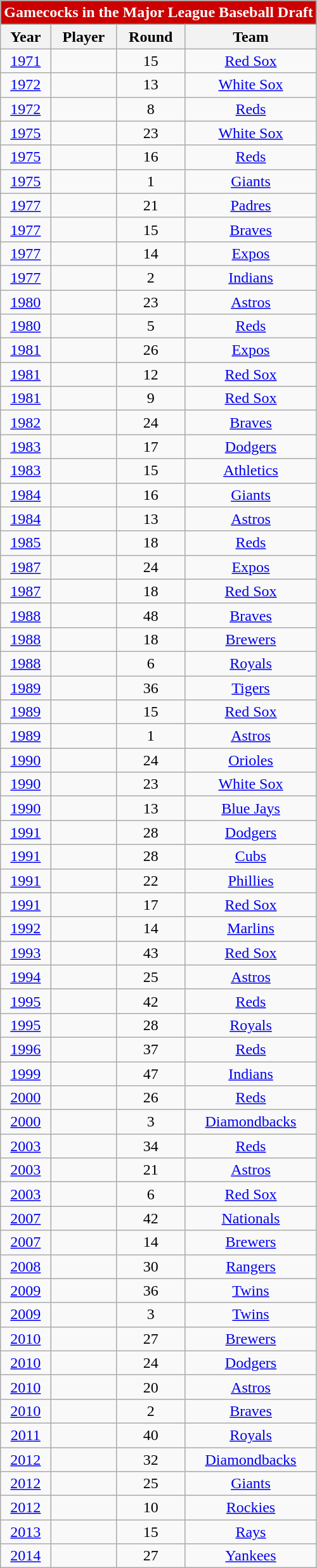<table class="wikitable sortable collapsible collapsed" style="text-align:center">
<tr>
<th colspan=4 style="background:#CC0000; color:#FFFFFF">Gamecocks in the Major League Baseball Draft</th>
</tr>
<tr>
<th>Year</th>
<th>Player</th>
<th>Round</th>
<th>Team</th>
</tr>
<tr>
<td><a href='#'>1971</a></td>
<td></td>
<td>15</td>
<td><a href='#'>Red Sox</a></td>
</tr>
<tr>
<td><a href='#'>1972</a></td>
<td></td>
<td>13</td>
<td><a href='#'>White Sox</a></td>
</tr>
<tr>
<td><a href='#'>1972</a></td>
<td></td>
<td>8</td>
<td><a href='#'>Reds</a></td>
</tr>
<tr>
<td><a href='#'>1975</a></td>
<td></td>
<td>23</td>
<td><a href='#'>White Sox</a></td>
</tr>
<tr>
<td><a href='#'>1975</a></td>
<td></td>
<td>16</td>
<td><a href='#'>Reds</a></td>
</tr>
<tr>
<td><a href='#'>1975</a></td>
<td></td>
<td>1</td>
<td><a href='#'>Giants</a></td>
</tr>
<tr>
<td><a href='#'>1977</a></td>
<td></td>
<td>21</td>
<td><a href='#'>Padres</a></td>
</tr>
<tr>
<td><a href='#'>1977</a></td>
<td></td>
<td>15</td>
<td><a href='#'>Braves</a></td>
</tr>
<tr>
<td><a href='#'>1977</a></td>
<td></td>
<td>14</td>
<td><a href='#'>Expos</a></td>
</tr>
<tr>
<td><a href='#'>1977</a></td>
<td></td>
<td>2</td>
<td><a href='#'>Indians</a></td>
</tr>
<tr>
<td><a href='#'>1980</a></td>
<td></td>
<td>23</td>
<td><a href='#'>Astros</a></td>
</tr>
<tr>
<td><a href='#'>1980</a></td>
<td></td>
<td>5</td>
<td><a href='#'>Reds</a></td>
</tr>
<tr>
<td><a href='#'>1981</a></td>
<td></td>
<td>26</td>
<td><a href='#'>Expos</a></td>
</tr>
<tr>
<td><a href='#'>1981</a></td>
<td></td>
<td>12</td>
<td><a href='#'>Red Sox</a></td>
</tr>
<tr>
<td><a href='#'>1981</a></td>
<td></td>
<td>9</td>
<td><a href='#'>Red Sox</a></td>
</tr>
<tr>
<td><a href='#'>1982</a></td>
<td></td>
<td>24</td>
<td><a href='#'>Braves</a></td>
</tr>
<tr>
<td><a href='#'>1983</a></td>
<td></td>
<td>17</td>
<td><a href='#'>Dodgers</a></td>
</tr>
<tr>
<td><a href='#'>1983</a></td>
<td></td>
<td>15</td>
<td><a href='#'>Athletics</a></td>
</tr>
<tr>
<td><a href='#'>1984</a></td>
<td></td>
<td>16</td>
<td><a href='#'>Giants</a></td>
</tr>
<tr>
<td><a href='#'>1984</a></td>
<td></td>
<td>13</td>
<td><a href='#'>Astros</a></td>
</tr>
<tr>
<td><a href='#'>1985</a></td>
<td></td>
<td>18</td>
<td><a href='#'>Reds</a></td>
</tr>
<tr>
<td><a href='#'>1987</a></td>
<td></td>
<td>24</td>
<td><a href='#'>Expos</a></td>
</tr>
<tr>
<td><a href='#'>1987</a></td>
<td></td>
<td>18</td>
<td><a href='#'>Red Sox</a></td>
</tr>
<tr>
<td><a href='#'>1988</a></td>
<td></td>
<td>48</td>
<td><a href='#'>Braves</a></td>
</tr>
<tr>
<td><a href='#'>1988</a></td>
<td></td>
<td>18</td>
<td><a href='#'>Brewers</a></td>
</tr>
<tr>
<td><a href='#'>1988</a></td>
<td></td>
<td>6</td>
<td><a href='#'>Royals</a></td>
</tr>
<tr>
<td><a href='#'>1989</a></td>
<td></td>
<td>36</td>
<td><a href='#'>Tigers</a></td>
</tr>
<tr>
<td><a href='#'>1989</a></td>
<td></td>
<td>15</td>
<td><a href='#'>Red Sox</a></td>
</tr>
<tr>
<td><a href='#'>1989</a></td>
<td></td>
<td>1</td>
<td><a href='#'>Astros</a></td>
</tr>
<tr>
<td><a href='#'>1990</a></td>
<td></td>
<td>24</td>
<td><a href='#'>Orioles</a></td>
</tr>
<tr>
<td><a href='#'>1990</a></td>
<td></td>
<td>23</td>
<td><a href='#'>White Sox</a></td>
</tr>
<tr>
<td><a href='#'>1990</a></td>
<td></td>
<td>13</td>
<td><a href='#'>Blue Jays</a></td>
</tr>
<tr>
<td><a href='#'>1991</a></td>
<td></td>
<td>28</td>
<td><a href='#'>Dodgers</a></td>
</tr>
<tr>
<td><a href='#'>1991</a></td>
<td></td>
<td>28</td>
<td><a href='#'>Cubs</a></td>
</tr>
<tr>
<td><a href='#'>1991</a></td>
<td></td>
<td>22</td>
<td><a href='#'>Phillies</a></td>
</tr>
<tr>
<td><a href='#'>1991</a></td>
<td></td>
<td>17</td>
<td><a href='#'>Red Sox</a></td>
</tr>
<tr>
<td><a href='#'>1992</a></td>
<td></td>
<td>14</td>
<td><a href='#'>Marlins</a></td>
</tr>
<tr>
<td><a href='#'>1993</a></td>
<td></td>
<td>43</td>
<td><a href='#'>Red Sox</a></td>
</tr>
<tr>
<td><a href='#'>1994</a></td>
<td></td>
<td>25</td>
<td><a href='#'>Astros</a></td>
</tr>
<tr>
<td><a href='#'>1995</a></td>
<td></td>
<td>42</td>
<td><a href='#'>Reds</a></td>
</tr>
<tr>
<td><a href='#'>1995</a></td>
<td></td>
<td>28</td>
<td><a href='#'>Royals</a></td>
</tr>
<tr>
<td><a href='#'>1996</a></td>
<td></td>
<td>37</td>
<td><a href='#'>Reds</a></td>
</tr>
<tr>
<td><a href='#'>1999</a></td>
<td></td>
<td>47</td>
<td><a href='#'>Indians</a></td>
</tr>
<tr>
<td><a href='#'>2000</a></td>
<td></td>
<td>26</td>
<td><a href='#'>Reds</a></td>
</tr>
<tr>
<td><a href='#'>2000</a></td>
<td></td>
<td>3</td>
<td><a href='#'>Diamondbacks</a></td>
</tr>
<tr>
<td><a href='#'>2003</a></td>
<td></td>
<td>34</td>
<td><a href='#'>Reds</a></td>
</tr>
<tr>
<td><a href='#'>2003</a></td>
<td></td>
<td>21</td>
<td><a href='#'>Astros</a></td>
</tr>
<tr>
<td><a href='#'>2003</a></td>
<td></td>
<td>6</td>
<td><a href='#'>Red Sox</a></td>
</tr>
<tr>
<td><a href='#'>2007</a></td>
<td></td>
<td>42</td>
<td><a href='#'>Nationals</a></td>
</tr>
<tr>
<td><a href='#'>2007</a></td>
<td></td>
<td>14</td>
<td><a href='#'>Brewers</a></td>
</tr>
<tr>
<td><a href='#'>2008</a></td>
<td></td>
<td>30</td>
<td><a href='#'>Rangers</a></td>
</tr>
<tr>
<td><a href='#'>2009</a></td>
<td></td>
<td>36</td>
<td><a href='#'>Twins</a></td>
</tr>
<tr>
<td><a href='#'>2009</a></td>
<td></td>
<td>3</td>
<td><a href='#'>Twins</a></td>
</tr>
<tr>
<td><a href='#'>2010</a></td>
<td></td>
<td>27</td>
<td><a href='#'>Brewers</a></td>
</tr>
<tr>
<td><a href='#'>2010</a></td>
<td></td>
<td>24</td>
<td><a href='#'>Dodgers</a></td>
</tr>
<tr>
<td><a href='#'>2010</a></td>
<td></td>
<td>20</td>
<td><a href='#'>Astros</a></td>
</tr>
<tr>
<td><a href='#'>2010</a></td>
<td></td>
<td>2</td>
<td><a href='#'>Braves</a></td>
</tr>
<tr>
<td><a href='#'>2011</a></td>
<td></td>
<td>40</td>
<td><a href='#'>Royals</a></td>
</tr>
<tr>
<td><a href='#'>2012</a></td>
<td></td>
<td>32</td>
<td><a href='#'>Diamondbacks</a></td>
</tr>
<tr>
<td><a href='#'>2012</a></td>
<td></td>
<td>25</td>
<td><a href='#'>Giants</a></td>
</tr>
<tr>
<td><a href='#'>2012</a></td>
<td></td>
<td>10</td>
<td><a href='#'>Rockies</a></td>
</tr>
<tr>
<td><a href='#'>2013</a></td>
<td></td>
<td>15</td>
<td><a href='#'>Rays</a></td>
</tr>
<tr>
<td><a href='#'>2014</a></td>
<td></td>
<td>27</td>
<td><a href='#'>Yankees</a></td>
</tr>
</table>
